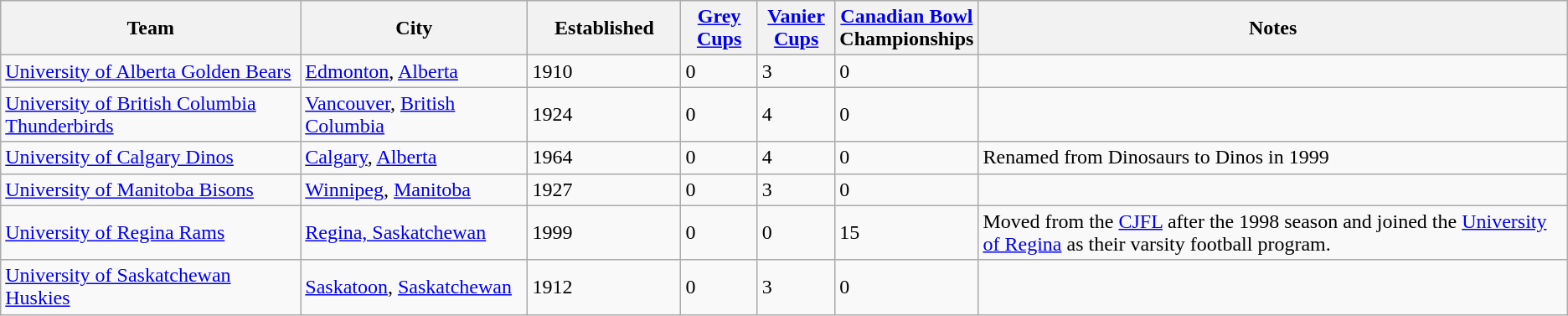<table class="wikitable">
<tr>
<th bgcolor="#DDDDFF" width="20%">Team</th>
<th bgcolor="#DDDDFF" width="15%">City</th>
<th bgcolor="#DDDDFF" width="10%">Established</th>
<th bgcolor="#DDDDFF" width="5%"><a href='#'>Grey Cups</a></th>
<th bgcolor="#DDDDFF" width="5%"><a href='#'>Vanier Cups</a></th>
<th bgcolor="#DDDDFF" width="5%"><a href='#'>Canadian Bowl</a> Championships</th>
<th bgcolor="#DDDDFF" width="45%">Notes</th>
</tr>
<tr>
<td><a href='#'>University of Alberta Golden Bears</a></td>
<td><a href='#'>Edmonton</a>, <a href='#'>Alberta</a></td>
<td>1910</td>
<td>0</td>
<td>3</td>
<td>0</td>
<td></td>
</tr>
<tr>
<td><a href='#'>University of British Columbia Thunderbirds</a></td>
<td><a href='#'>Vancouver</a>, <a href='#'>British Columbia</a></td>
<td>1924</td>
<td>0</td>
<td>4</td>
<td>0</td>
<td></td>
</tr>
<tr>
<td><a href='#'>University of Calgary Dinos</a></td>
<td><a href='#'>Calgary</a>, <a href='#'>Alberta</a></td>
<td>1964</td>
<td>0</td>
<td>4</td>
<td>0</td>
<td>Renamed from Dinosaurs to Dinos in 1999</td>
</tr>
<tr>
<td><a href='#'>University of Manitoba Bisons</a></td>
<td><a href='#'>Winnipeg</a>, <a href='#'>Manitoba</a></td>
<td>1927</td>
<td>0</td>
<td>3</td>
<td>0</td>
<td></td>
</tr>
<tr>
<td><a href='#'>University of Regina Rams</a></td>
<td><a href='#'>Regina, Saskatchewan</a></td>
<td>1999</td>
<td>0</td>
<td>0</td>
<td>15</td>
<td>Moved from the <a href='#'>CJFL</a> after the 1998 season and joined the <a href='#'>University of Regina</a> as their varsity football program.</td>
</tr>
<tr>
<td><a href='#'>University of Saskatchewan Huskies</a></td>
<td><a href='#'>Saskatoon</a>, <a href='#'>Saskatchewan</a></td>
<td>1912</td>
<td>0</td>
<td>3</td>
<td>0</td>
<td></td>
</tr>
</table>
